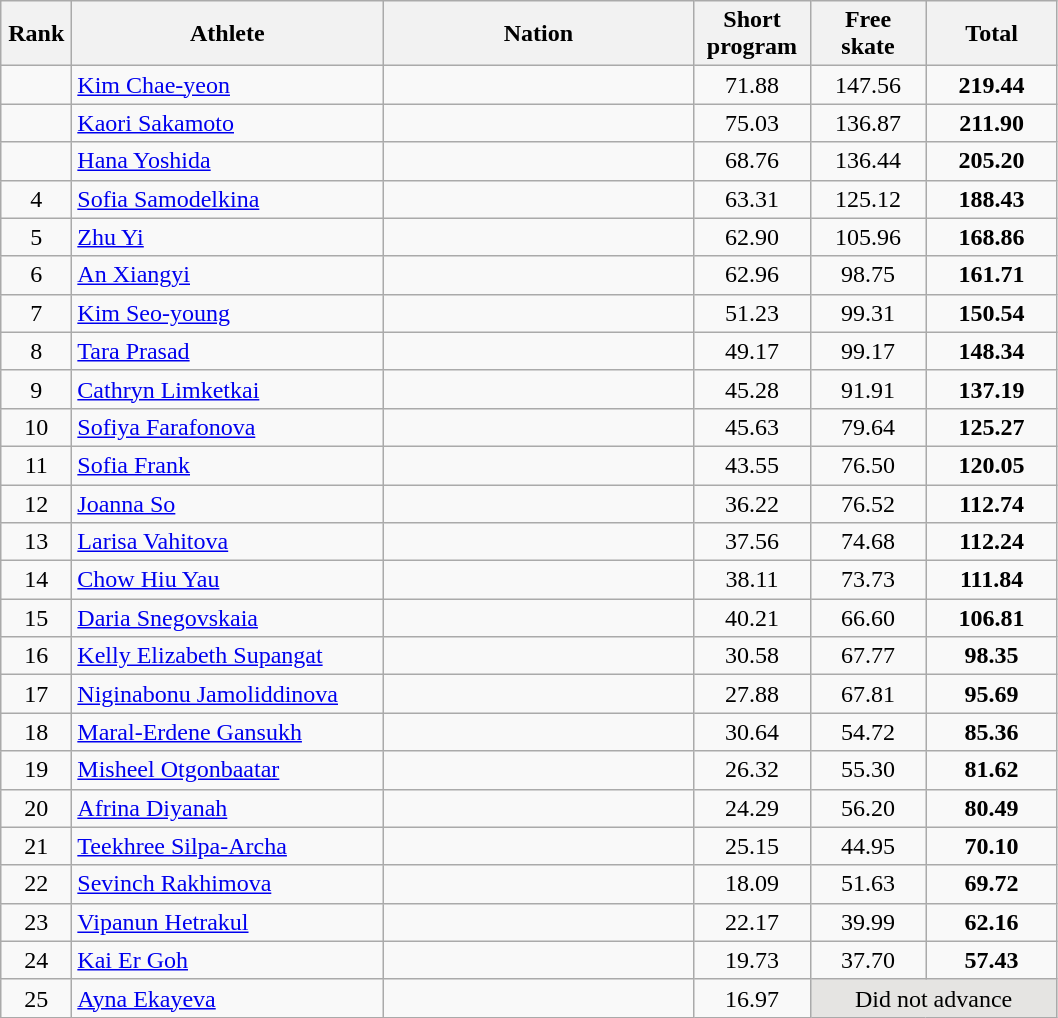<table class="wikitable sortable" style="text-align:center" sortable>
<tr>
<th width=40>Rank</th>
<th width=200>Athlete</th>
<th width=200>Nation</th>
<th width=70>Short program</th>
<th width=70>Free skate</th>
<th width=80>Total</th>
</tr>
<tr>
<td></td>
<td align=left><a href='#'>Kim Chae-yeon</a></td>
<td align=left></td>
<td>71.88</td>
<td>147.56</td>
<td><strong>219.44</strong></td>
</tr>
<tr>
<td></td>
<td align=left><a href='#'>Kaori Sakamoto</a></td>
<td align=left></td>
<td>75.03</td>
<td>136.87</td>
<td><strong>211.90</strong></td>
</tr>
<tr>
<td></td>
<td align=left><a href='#'>Hana Yoshida</a></td>
<td align=left></td>
<td>68.76</td>
<td>136.44</td>
<td><strong>205.20</strong></td>
</tr>
<tr>
<td>4</td>
<td align=left><a href='#'>Sofia Samodelkina</a></td>
<td align=left></td>
<td>63.31</td>
<td>125.12</td>
<td><strong>188.43</strong></td>
</tr>
<tr>
<td>5</td>
<td align=left><a href='#'>Zhu Yi</a></td>
<td align=left></td>
<td>62.90</td>
<td>105.96</td>
<td><strong>168.86</strong></td>
</tr>
<tr>
<td>6</td>
<td align=left><a href='#'>An Xiangyi</a></td>
<td align=left></td>
<td>62.96</td>
<td>98.75</td>
<td><strong>161.71</strong></td>
</tr>
<tr>
<td>7</td>
<td align=left><a href='#'>Kim Seo-young</a></td>
<td align=left></td>
<td>51.23</td>
<td>99.31</td>
<td><strong>150.54</strong></td>
</tr>
<tr>
<td>8</td>
<td align=left><a href='#'>Tara Prasad</a></td>
<td align=left></td>
<td>49.17</td>
<td>99.17</td>
<td><strong>148.34</strong></td>
</tr>
<tr>
<td>9</td>
<td align=left><a href='#'>Cathryn Limketkai</a></td>
<td align=left></td>
<td>45.28</td>
<td>91.91</td>
<td><strong>137.19</strong></td>
</tr>
<tr>
<td>10</td>
<td align=left><a href='#'>Sofiya Farafonova</a></td>
<td align=left></td>
<td>45.63</td>
<td>79.64</td>
<td><strong>125.27</strong></td>
</tr>
<tr>
<td>11</td>
<td align=left><a href='#'>Sofia Frank</a></td>
<td align=left></td>
<td>43.55</td>
<td>76.50</td>
<td><strong>120.05</strong></td>
</tr>
<tr>
<td>12</td>
<td align=left><a href='#'>Joanna So</a></td>
<td align=left></td>
<td>36.22</td>
<td>76.52</td>
<td><strong>112.74</strong></td>
</tr>
<tr>
<td>13</td>
<td align=left><a href='#'>Larisa Vahitova</a></td>
<td align=left></td>
<td>37.56</td>
<td>74.68</td>
<td><strong>112.24</strong></td>
</tr>
<tr>
<td>14</td>
<td align=left><a href='#'>Chow Hiu Yau</a></td>
<td align=left></td>
<td>38.11</td>
<td>73.73</td>
<td><strong>111.84</strong></td>
</tr>
<tr>
<td>15</td>
<td align=left><a href='#'>Daria Snegovskaia</a></td>
<td align=left></td>
<td>40.21</td>
<td>66.60</td>
<td><strong>106.81</strong></td>
</tr>
<tr>
<td>16</td>
<td align=left><a href='#'>Kelly Elizabeth Supangat</a></td>
<td align=left></td>
<td>30.58</td>
<td>67.77</td>
<td><strong>98.35</strong></td>
</tr>
<tr>
<td>17</td>
<td align=left><a href='#'>Niginabonu Jamoliddinova</a></td>
<td align=left></td>
<td>27.88</td>
<td>67.81</td>
<td><strong>95.69</strong></td>
</tr>
<tr>
<td>18</td>
<td align=left><a href='#'>Maral-Erdene Gansukh</a></td>
<td align=left></td>
<td>30.64</td>
<td>54.72</td>
<td><strong>85.36</strong></td>
</tr>
<tr>
<td>19</td>
<td align=left><a href='#'>Misheel Otgonbaatar</a></td>
<td align=left></td>
<td>26.32</td>
<td>55.30</td>
<td><strong>81.62</strong></td>
</tr>
<tr>
<td>20</td>
<td align=left><a href='#'>Afrina Diyanah</a></td>
<td align=left></td>
<td>24.29</td>
<td>56.20</td>
<td><strong>80.49</strong></td>
</tr>
<tr>
<td>21</td>
<td align=left><a href='#'>Teekhree Silpa-Archa</a></td>
<td align=left></td>
<td>25.15</td>
<td>44.95</td>
<td><strong>70.10</strong></td>
</tr>
<tr>
<td>22</td>
<td align=left><a href='#'>Sevinch Rakhimova</a></td>
<td align=left></td>
<td>18.09</td>
<td>51.63</td>
<td><strong>69.72</strong></td>
</tr>
<tr>
<td>23</td>
<td align=left><a href='#'>Vipanun Hetrakul</a></td>
<td align=left></td>
<td>22.17</td>
<td>39.99</td>
<td><strong>62.16</strong></td>
</tr>
<tr>
<td>24</td>
<td align=left><a href='#'>Kai Er Goh</a></td>
<td align=left></td>
<td>19.73</td>
<td>37.70</td>
<td><strong>57.43</strong></td>
</tr>
<tr>
<td>25</td>
<td align=left><a href='#'>Ayna Ekayeva</a></td>
<td align=left></td>
<td>16.97</td>
<td bgcolor="e5e4e2" colspan=2>Did not advance</td>
</tr>
</table>
